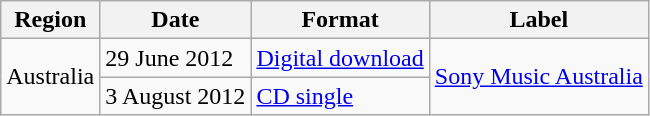<table class="wikitable plainrowheaders">
<tr>
<th scope="col">Region</th>
<th scope="col">Date</th>
<th scope="col">Format</th>
<th scope="col">Label</th>
</tr>
<tr>
<td rowspan="2">Australia</td>
<td>29 June 2012</td>
<td><a href='#'>Digital download</a></td>
<td rowspan="2"><a href='#'>Sony Music Australia</a></td>
</tr>
<tr>
<td>3 August 2012</td>
<td><a href='#'>CD single</a></td>
</tr>
</table>
